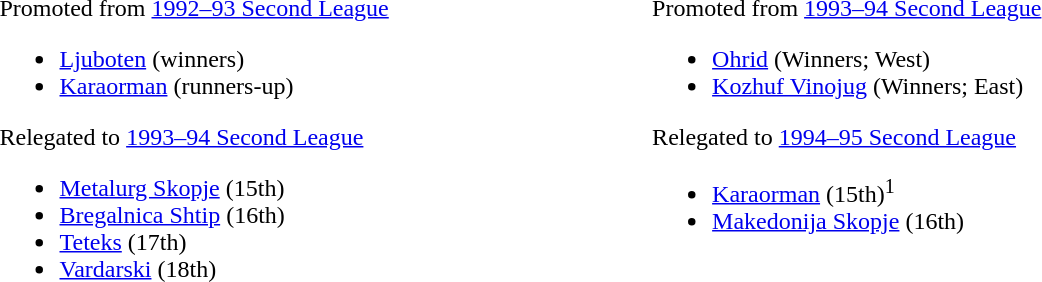<table style="border:0;width:69%;">
<tr style="vertical-align:top;">
<td><br>Promoted from <a href='#'>1992–93 Second League</a><ul><li><a href='#'>Ljuboten</a> (winners)</li><li><a href='#'>Karaorman</a> (runners-up)</li></ul>Relegated to <a href='#'>1993–94 Second League</a><ul><li><a href='#'>Metalurg Skopje</a> (15th)</li><li><a href='#'>Bregalnica Shtip</a> (16th)</li><li><a href='#'>Teteks</a> (17th)</li><li><a href='#'>Vardarski</a> (18th)</li></ul></td>
<td><br>Promoted from <a href='#'>1993–94 Second League</a><ul><li><a href='#'>Ohrid</a> (Winners; West)</li><li><a href='#'>Kozhuf Vinojug</a> (Winners; East)</li></ul>Relegated to <a href='#'>1994–95 Second League</a><ul><li><a href='#'>Karaorman</a> (15th)<sup>1</sup></li><li><a href='#'>Makedonija Skopje</a> (16th)</li></ul></td>
</tr>
</table>
